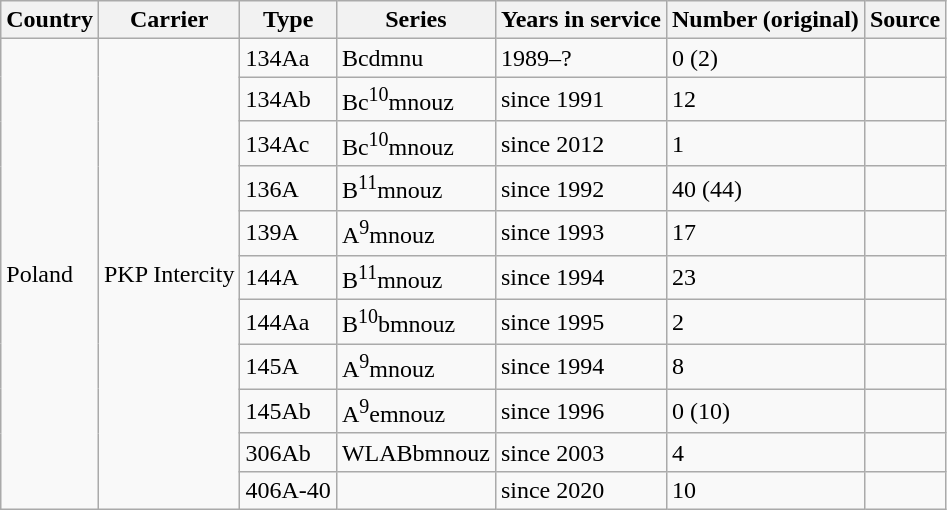<table class="wikitable">
<tr>
<th>Country</th>
<th>Carrier</th>
<th>Type</th>
<th>Series</th>
<th>Years in service</th>
<th>Number (original)</th>
<th>Source</th>
</tr>
<tr>
<td rowspan="11">Poland</td>
<td rowspan="11">PKP Intercity</td>
<td>134Aa</td>
<td>Bcdmnu</td>
<td>1989–?</td>
<td>0 (2)</td>
<td></td>
</tr>
<tr>
<td>134Ab</td>
<td>Bc<sup>10</sup>mnouz</td>
<td>since 1991</td>
<td>12</td>
<td></td>
</tr>
<tr>
<td>134Ac</td>
<td>Bc<sup>10</sup>mnouz</td>
<td>since 2012</td>
<td>1</td>
<td></td>
</tr>
<tr>
<td>136A</td>
<td>B<sup>11</sup>mnouz</td>
<td>since 1992</td>
<td>40 (44)</td>
<td></td>
</tr>
<tr>
<td>139A</td>
<td>A<sup>9</sup>mnouz</td>
<td>since 1993</td>
<td>17</td>
<td></td>
</tr>
<tr>
<td>144A</td>
<td>B<sup>11</sup>mnouz</td>
<td>since 1994</td>
<td>23</td>
<td></td>
</tr>
<tr>
<td>144Aa</td>
<td>B<sup>10</sup>bmnouz</td>
<td>since 1995</td>
<td>2</td>
<td></td>
</tr>
<tr>
<td>145A</td>
<td>A<sup>9</sup>mnouz</td>
<td>since 1994</td>
<td>8</td>
<td></td>
</tr>
<tr>
<td>145Ab</td>
<td>A<sup>9</sup>emnouz</td>
<td>since 1996</td>
<td>0 (10)</td>
<td></td>
</tr>
<tr>
<td>306Ab</td>
<td>WLABbmnouz</td>
<td>since 2003</td>
<td>4</td>
<td></td>
</tr>
<tr>
<td>406A-40</td>
<td></td>
<td>since 2020</td>
<td>10</td>
<td></td>
</tr>
</table>
